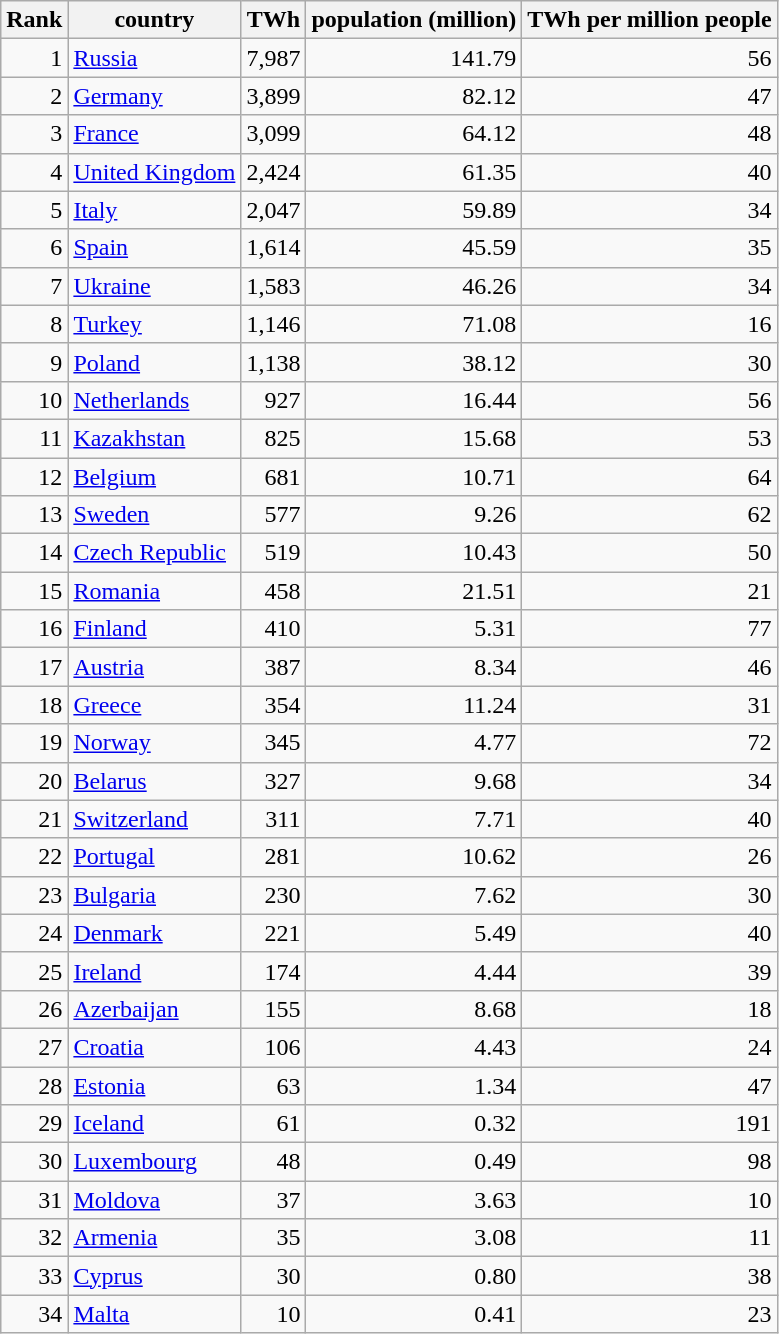<table class="wikitable sortable" style="text-align:right">
<tr>
<th>Rank</th>
<th>country</th>
<th>TWh</th>
<th>population (million)</th>
<th>TWh per million people</th>
</tr>
<tr>
<td>1</td>
<td align="left"><a href='#'>Russia</a></td>
<td>7,987</td>
<td>141.79</td>
<td>56</td>
</tr>
<tr>
<td>2</td>
<td align="left"><a href='#'>Germany</a></td>
<td>3,899</td>
<td>82.12</td>
<td>47</td>
</tr>
<tr>
<td>3</td>
<td align="left"><a href='#'>France</a></td>
<td>3,099</td>
<td>64.12</td>
<td>48</td>
</tr>
<tr>
<td>4</td>
<td align="left"><a href='#'>United Kingdom</a></td>
<td>2,424</td>
<td>61.35</td>
<td>40</td>
</tr>
<tr>
<td>5</td>
<td align="left"><a href='#'>Italy</a></td>
<td>2,047</td>
<td>59.89</td>
<td>34</td>
</tr>
<tr>
<td>6</td>
<td align="left"><a href='#'>Spain</a></td>
<td>1,614</td>
<td>45.59</td>
<td>35</td>
</tr>
<tr>
<td>7</td>
<td align="left"><a href='#'>Ukraine</a></td>
<td>1,583</td>
<td>46.26</td>
<td>34</td>
</tr>
<tr>
<td>8</td>
<td align="left"><a href='#'>Turkey</a></td>
<td>1,146</td>
<td>71.08</td>
<td>16</td>
</tr>
<tr>
<td>9</td>
<td align="left"><a href='#'>Poland</a></td>
<td>1,138</td>
<td>38.12</td>
<td>30</td>
</tr>
<tr>
<td>10</td>
<td align="left"><a href='#'>Netherlands</a></td>
<td>927</td>
<td>16.44</td>
<td>56</td>
</tr>
<tr>
<td>11</td>
<td align="left"><a href='#'>Kazakhstan</a></td>
<td>825</td>
<td>15.68</td>
<td>53</td>
</tr>
<tr>
<td>12</td>
<td align="left"><a href='#'>Belgium</a></td>
<td>681</td>
<td>10.71</td>
<td>64</td>
</tr>
<tr>
<td>13</td>
<td align="left"><a href='#'>Sweden</a></td>
<td>577</td>
<td>9.26</td>
<td>62</td>
</tr>
<tr>
<td>14</td>
<td align="left"><a href='#'>Czech Republic</a></td>
<td>519</td>
<td>10.43</td>
<td>50</td>
</tr>
<tr>
<td>15</td>
<td align="left"><a href='#'>Romania</a></td>
<td>458</td>
<td>21.51</td>
<td>21</td>
</tr>
<tr>
<td>16</td>
<td align="left"><a href='#'>Finland</a></td>
<td>410</td>
<td>5.31</td>
<td>77</td>
</tr>
<tr>
<td>17</td>
<td align="left"><a href='#'>Austria</a></td>
<td>387</td>
<td>8.34</td>
<td>46</td>
</tr>
<tr>
<td>18</td>
<td align="left"><a href='#'>Greece</a></td>
<td>354</td>
<td>11.24</td>
<td>31</td>
</tr>
<tr>
<td>19</td>
<td align="left"><a href='#'>Norway</a></td>
<td>345</td>
<td>4.77</td>
<td>72</td>
</tr>
<tr>
<td>20</td>
<td align="left"><a href='#'>Belarus</a></td>
<td>327</td>
<td>9.68</td>
<td>34</td>
</tr>
<tr>
<td>21</td>
<td align="left"><a href='#'>Switzerland</a></td>
<td>311</td>
<td>7.71</td>
<td>40</td>
</tr>
<tr>
<td>22</td>
<td align="left"><a href='#'>Portugal</a></td>
<td>281</td>
<td>10.62</td>
<td>26</td>
</tr>
<tr>
<td>23</td>
<td align="left"><a href='#'>Bulgaria </a></td>
<td>230</td>
<td>7.62</td>
<td>30</td>
</tr>
<tr>
<td>24</td>
<td align="left"><a href='#'>Denmark</a></td>
<td>221</td>
<td>5.49</td>
<td>40</td>
</tr>
<tr>
<td>25</td>
<td align="left"><a href='#'>Ireland</a></td>
<td>174</td>
<td>4.44</td>
<td>39</td>
</tr>
<tr>
<td>26</td>
<td align="left"><a href='#'>Azerbaijan</a></td>
<td>155</td>
<td>8.68</td>
<td>18</td>
</tr>
<tr>
<td>27</td>
<td align="left"><a href='#'>Croatia</a></td>
<td>106</td>
<td>4.43</td>
<td>24</td>
</tr>
<tr>
<td>28</td>
<td align="left"><a href='#'>Estonia</a></td>
<td>63</td>
<td>1.34</td>
<td>47</td>
</tr>
<tr>
<td>29</td>
<td align="left"><a href='#'>Iceland</a></td>
<td>61</td>
<td>0.32</td>
<td>191</td>
</tr>
<tr>
<td>30</td>
<td align="left"><a href='#'>Luxembourg</a></td>
<td>48</td>
<td>0.49</td>
<td>98</td>
</tr>
<tr>
<td>31</td>
<td align="left"><a href='#'>Moldova</a></td>
<td>37</td>
<td>3.63</td>
<td>10</td>
</tr>
<tr>
<td>32</td>
<td align="left"><a href='#'>Armenia</a></td>
<td>35</td>
<td>3.08</td>
<td>11</td>
</tr>
<tr>
<td>33</td>
<td align="left"><a href='#'>Cyprus</a></td>
<td>30</td>
<td>0.80</td>
<td>38</td>
</tr>
<tr>
<td>34</td>
<td align="left"><a href='#'>Malta</a></td>
<td>10</td>
<td>0.41</td>
<td>23</td>
</tr>
</table>
